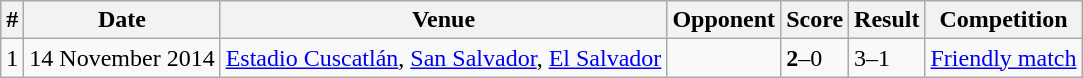<table class="wikitable">
<tr>
<th>#</th>
<th>Date</th>
<th>Venue</th>
<th>Opponent</th>
<th>Score</th>
<th>Result</th>
<th>Competition</th>
</tr>
<tr>
<td>1</td>
<td>14 November 2014</td>
<td><a href='#'>Estadio Cuscatlán</a>, <a href='#'>San Salvador</a>, <a href='#'>El Salvador</a></td>
<td></td>
<td><strong>2</strong>–0</td>
<td>3–1</td>
<td><a href='#'>Friendly match</a></td>
</tr>
</table>
